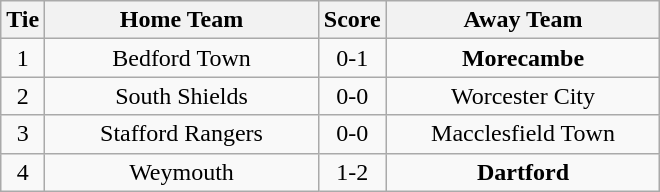<table class="wikitable" style="text-align:center;">
<tr>
<th width=20>Tie</th>
<th width=175>Home Team</th>
<th width=20>Score</th>
<th width=175>Away Team</th>
</tr>
<tr>
<td>1</td>
<td>Bedford Town</td>
<td>0-1</td>
<td><strong>Morecambe</strong></td>
</tr>
<tr>
<td>2</td>
<td>South Shields</td>
<td>0-0</td>
<td>Worcester City</td>
</tr>
<tr>
<td>3</td>
<td>Stafford Rangers</td>
<td>0-0</td>
<td>Macclesfield Town</td>
</tr>
<tr>
<td>4</td>
<td>Weymouth</td>
<td>1-2</td>
<td><strong>Dartford</strong></td>
</tr>
</table>
